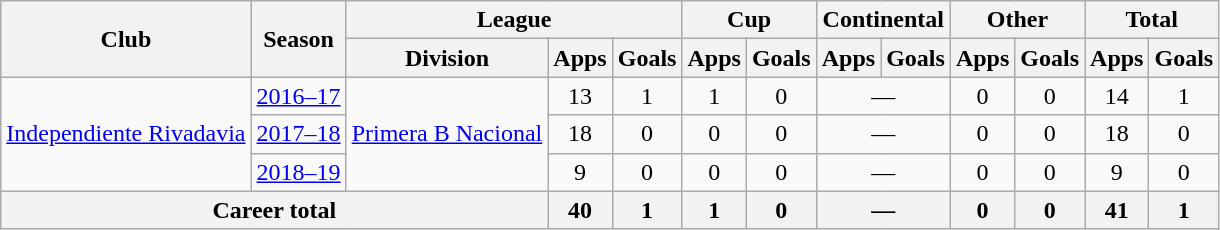<table class="wikitable" style="text-align:center">
<tr>
<th rowspan="2">Club</th>
<th rowspan="2">Season</th>
<th colspan="3">League</th>
<th colspan="2">Cup</th>
<th colspan="2">Continental</th>
<th colspan="2">Other</th>
<th colspan="2">Total</th>
</tr>
<tr>
<th>Division</th>
<th>Apps</th>
<th>Goals</th>
<th>Apps</th>
<th>Goals</th>
<th>Apps</th>
<th>Goals</th>
<th>Apps</th>
<th>Goals</th>
<th>Apps</th>
<th>Goals</th>
</tr>
<tr>
<td rowspan="3"><a href='#'>Independiente Rivadavia</a></td>
<td><a href='#'>2016–17</a></td>
<td rowspan="3"><a href='#'>Primera B Nacional</a></td>
<td>13</td>
<td>1</td>
<td>1</td>
<td>0</td>
<td colspan="2">—</td>
<td>0</td>
<td>0</td>
<td>14</td>
<td>1</td>
</tr>
<tr>
<td><a href='#'>2017–18</a></td>
<td>18</td>
<td>0</td>
<td>0</td>
<td>0</td>
<td colspan="2">—</td>
<td>0</td>
<td>0</td>
<td>18</td>
<td>0</td>
</tr>
<tr>
<td><a href='#'>2018–19</a></td>
<td>9</td>
<td>0</td>
<td>0</td>
<td>0</td>
<td colspan="2">—</td>
<td>0</td>
<td>0</td>
<td>9</td>
<td>0</td>
</tr>
<tr>
<th colspan="3">Career total</th>
<th>40</th>
<th>1</th>
<th>1</th>
<th>0</th>
<th colspan="2">—</th>
<th>0</th>
<th>0</th>
<th>41</th>
<th>1</th>
</tr>
</table>
